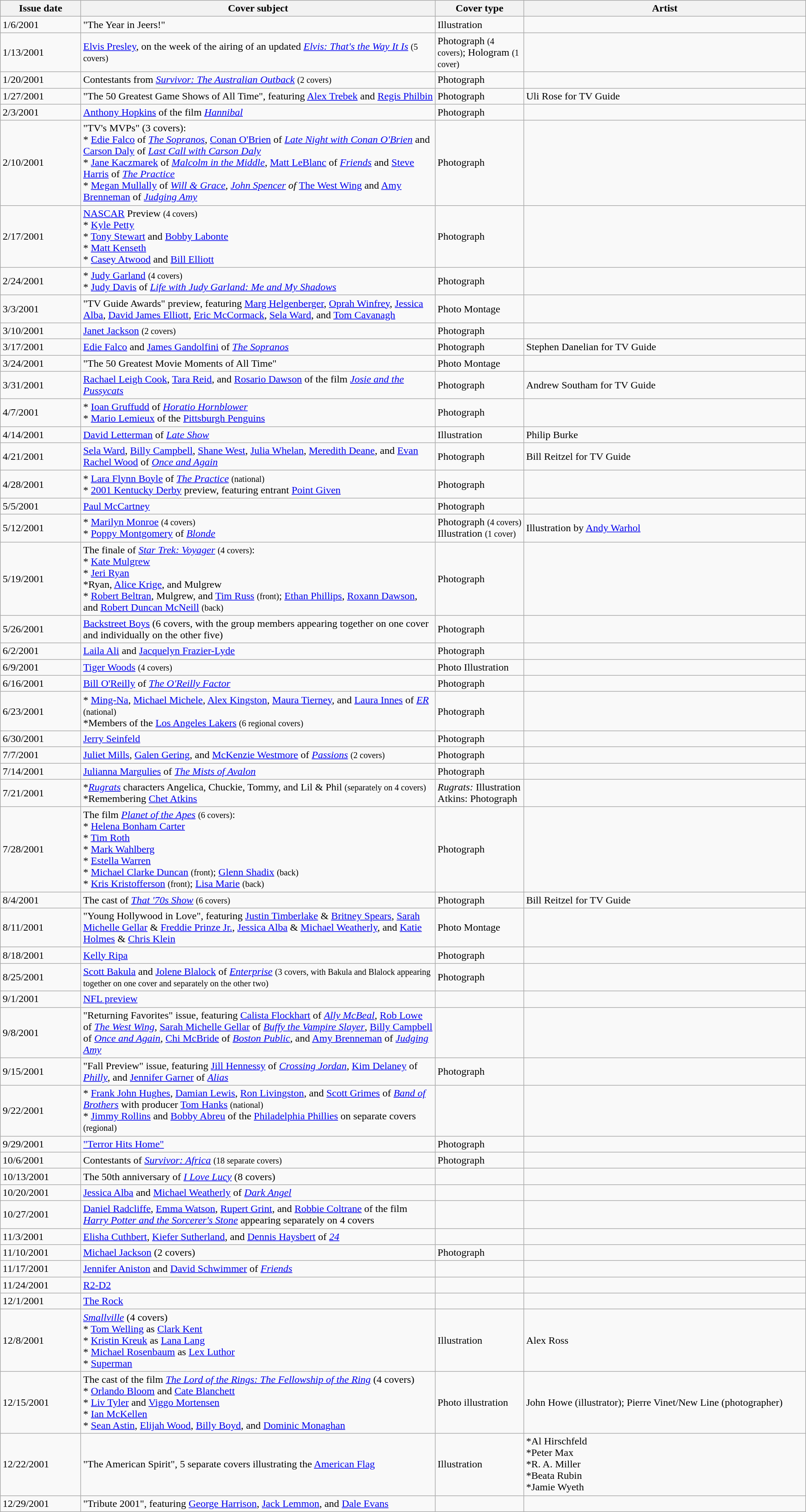<table class="wikitable sortable"  style="width:100%;">
<tr>
<th style="width:10%;">Issue date</th>
<th style="width:44%;">Cover subject</th>
<th style="width:11%;">Cover type</th>
<th style="width:35%;">Artist</th>
</tr>
<tr>
<td>1/6/2001</td>
<td>"The Year in Jeers!"</td>
<td>Illustration</td>
<td></td>
</tr>
<tr>
<td>1/13/2001</td>
<td><a href='#'>Elvis Presley</a>, on the week of the airing of an updated <em><a href='#'>Elvis: That's the Way It Is</a></em> <small>(5 covers)</small></td>
<td>Photograph <small>(4 covers)</small>; Hologram <small>(1 cover)</small></td>
<td></td>
</tr>
<tr>
<td>1/20/2001</td>
<td>Contestants from <em><a href='#'>Survivor: The Australian Outback</a></em> <small>(2 covers)</small></td>
<td>Photograph</td>
<td></td>
</tr>
<tr>
<td>1/27/2001</td>
<td>"The 50 Greatest Game Shows of All Time", featuring <a href='#'>Alex Trebek</a> and <a href='#'>Regis Philbin</a></td>
<td>Photograph</td>
<td>Uli Rose for TV Guide</td>
</tr>
<tr>
<td>2/3/2001</td>
<td><a href='#'>Anthony Hopkins</a> of the film <em><a href='#'>Hannibal</a></em></td>
<td>Photograph</td>
<td></td>
</tr>
<tr>
<td>2/10/2001</td>
<td>"TV's MVPs" (3 covers):<br>* <a href='#'>Edie Falco</a> of <em><a href='#'>The Sopranos</a></em>, <a href='#'>Conan O'Brien</a> of <em><a href='#'>Late Night with Conan O'Brien</a></em> and <a href='#'>Carson Daly</a> of <em><a href='#'>Last Call with Carson Daly</a></em><br>* <a href='#'>Jane Kaczmarek</a> of <em><a href='#'>Malcolm in the Middle</a></em>, <a href='#'>Matt LeBlanc</a> of <em><a href='#'>Friends</a></em> and <a href='#'>Steve Harris</a> of <em><a href='#'>The Practice</a></em><br>* <a href='#'>Megan Mullally</a> of <em><a href='#'>Will & Grace</a>, <a href='#'>John Spencer</a> of </em><a href='#'>The West Wing</a> and <a href='#'>Amy Brenneman</a> of <em><a href='#'>Judging Amy</a></em></td>
<td>Photograph</td>
<td></td>
</tr>
<tr>
<td>2/17/2001</td>
<td><a href='#'>NASCAR</a> Preview <small>(4 covers)</small><br>* <a href='#'>Kyle Petty</a><br>* <a href='#'>Tony Stewart</a> and <a href='#'>Bobby Labonte</a><br>* <a href='#'>Matt Kenseth</a><br>* <a href='#'>Casey Atwood</a> and <a href='#'>Bill Elliott</a></td>
<td>Photograph</td>
<td></td>
</tr>
<tr>
<td>2/24/2001</td>
<td>* <a href='#'>Judy Garland</a> <small>(4 covers)</small><br>* <a href='#'>Judy Davis</a> of <em><a href='#'>Life with Judy Garland: Me and My Shadows</a></em></td>
<td>Photograph</td>
<td></td>
</tr>
<tr>
<td>3/3/2001</td>
<td>"TV Guide Awards" preview, featuring <a href='#'>Marg Helgenberger</a>, <a href='#'>Oprah Winfrey</a>, <a href='#'>Jessica Alba</a>, <a href='#'>David James Elliott</a>, <a href='#'>Eric McCormack</a>, <a href='#'>Sela Ward</a>, and <a href='#'>Tom Cavanagh</a></td>
<td>Photo Montage</td>
<td></td>
</tr>
<tr>
<td>3/10/2001</td>
<td><a href='#'>Janet Jackson</a> <small>(2 covers)</small></td>
<td>Photograph</td>
<td></td>
</tr>
<tr>
<td>3/17/2001</td>
<td><a href='#'>Edie Falco</a> and <a href='#'>James Gandolfini</a> of <em><a href='#'>The Sopranos</a></em></td>
<td>Photograph</td>
<td>Stephen Danelian for TV Guide</td>
</tr>
<tr>
<td>3/24/2001</td>
<td>"The 50 Greatest Movie Moments of All Time"</td>
<td>Photo Montage</td>
<td></td>
</tr>
<tr>
<td>3/31/2001</td>
<td><a href='#'>Rachael Leigh Cook</a>, <a href='#'>Tara Reid</a>, and <a href='#'>Rosario Dawson</a> of the film <em><a href='#'>Josie and the Pussycats</a></em></td>
<td>Photograph</td>
<td>Andrew Southam for TV Guide</td>
</tr>
<tr>
<td>4/7/2001</td>
<td>* <a href='#'>Ioan Gruffudd</a> of <em><a href='#'>Horatio Hornblower</a></em><br>* <a href='#'>Mario Lemieux</a> of the <a href='#'>Pittsburgh Penguins</a></td>
<td>Photograph</td>
<td></td>
</tr>
<tr>
<td>4/14/2001</td>
<td><a href='#'>David Letterman</a> of <em><a href='#'>Late Show</a></em></td>
<td>Illustration</td>
<td>Philip Burke</td>
</tr>
<tr>
<td>4/21/2001</td>
<td><a href='#'>Sela Ward</a>, <a href='#'>Billy Campbell</a>, <a href='#'>Shane West</a>, <a href='#'>Julia Whelan</a>, <a href='#'>Meredith Deane</a>, and <a href='#'>Evan Rachel Wood</a> of <em><a href='#'>Once and Again</a></em></td>
<td>Photograph</td>
<td>Bill Reitzel for TV Guide</td>
</tr>
<tr>
<td>4/28/2001</td>
<td>* <a href='#'>Lara Flynn Boyle</a> of <em><a href='#'>The Practice</a></em> <small>(national)</small><br>* <a href='#'>2001 Kentucky Derby</a> preview, featuring entrant <a href='#'>Point Given</a></td>
<td>Photograph</td>
<td></td>
</tr>
<tr>
<td>5/5/2001</td>
<td><a href='#'>Paul McCartney</a></td>
<td>Photograph</td>
<td></td>
</tr>
<tr>
<td>5/12/2001</td>
<td>* <a href='#'>Marilyn Monroe</a> <small>(4 covers)</small><br>* <a href='#'>Poppy Montgomery</a> of <em><a href='#'>Blonde</a></em></td>
<td>Photograph <small>(4 covers)</small><br>Illustration <small>(1 cover)</small></td>
<td>Illustration by <a href='#'>Andy Warhol</a></td>
</tr>
<tr>
<td>5/19/2001</td>
<td>The finale of <em><a href='#'>Star Trek: Voyager</a></em> <small>(4 covers)</small>:<br>* <a href='#'>Kate Mulgrew</a><br>* <a href='#'>Jeri Ryan</a><br>*Ryan, <a href='#'>Alice Krige</a>, and Mulgrew<br>* <a href='#'>Robert Beltran</a>, Mulgrew, and <a href='#'>Tim Russ</a> <small>(front)</small>; <a href='#'>Ethan Phillips</a>, <a href='#'>Roxann Dawson</a>, and <a href='#'>Robert Duncan McNeill</a> <small>(back)</small></td>
<td>Photograph</td>
<td></td>
</tr>
<tr>
<td>5/26/2001</td>
<td><a href='#'>Backstreet Boys</a> (6 covers, with the group members appearing together on one cover and individually on the other five)</td>
<td>Photograph</td>
<td></td>
</tr>
<tr>
<td>6/2/2001</td>
<td><a href='#'>Laila Ali</a> and <a href='#'>Jacquelyn Frazier-Lyde</a></td>
<td>Photograph</td>
<td></td>
</tr>
<tr>
<td>6/9/2001</td>
<td><a href='#'>Tiger Woods</a> <small>(4 covers)</small></td>
<td>Photo Illustration</td>
<td></td>
</tr>
<tr>
<td>6/16/2001</td>
<td><a href='#'>Bill O'Reilly</a> of <em><a href='#'>The O'Reilly Factor</a></em></td>
<td>Photograph</td>
<td></td>
</tr>
<tr>
<td>6/23/2001</td>
<td>* <a href='#'>Ming-Na</a>, <a href='#'>Michael Michele</a>, <a href='#'>Alex Kingston</a>, <a href='#'>Maura Tierney</a>, and <a href='#'>Laura Innes</a> of <em><a href='#'>ER</a></em> <small>(national)</small><br>*Members of the <a href='#'>Los Angeles Lakers</a> <small>(6 regional covers)</small></td>
<td>Photograph</td>
<td></td>
</tr>
<tr>
<td>6/30/2001</td>
<td><a href='#'>Jerry Seinfeld</a></td>
<td>Photograph</td>
<td></td>
</tr>
<tr>
<td>7/7/2001</td>
<td><a href='#'>Juliet Mills</a>, <a href='#'>Galen Gering</a>, and <a href='#'>McKenzie Westmore</a> of <em><a href='#'>Passions</a></em> <small>(2 covers)</small></td>
<td>Photograph</td>
<td></td>
</tr>
<tr>
<td>7/14/2001</td>
<td><a href='#'>Julianna Margulies</a> of <em><a href='#'>The Mists of Avalon</a></em></td>
<td>Photograph</td>
<td></td>
</tr>
<tr>
<td>7/21/2001</td>
<td>*<em><a href='#'>Rugrats</a></em> characters Angelica, Chuckie, Tommy, and Lil & Phil <small>(separately on 4 covers)</small><br>*Remembering <a href='#'>Chet Atkins</a></td>
<td><em>Rugrats:</em> Illustration<br>Atkins: Photograph</td>
<td></td>
</tr>
<tr>
<td>7/28/2001</td>
<td>The film <em><a href='#'>Planet of the Apes</a></em> <small>(6 covers)</small>:<br>* <a href='#'>Helena Bonham Carter</a><br>* <a href='#'>Tim Roth</a><br>* <a href='#'>Mark Wahlberg</a><br>* <a href='#'>Estella Warren</a><br>* <a href='#'>Michael Clarke Duncan</a> <small>(front)</small>; <a href='#'>Glenn Shadix</a> <small>(back)</small><br>* <a href='#'>Kris Kristofferson</a> <small>(front)</small>; <a href='#'>Lisa Marie</a> <small>(back)</small></td>
<td>Photograph</td>
<td></td>
</tr>
<tr>
<td>8/4/2001</td>
<td>The cast of <em><a href='#'>That '70s Show</a></em> <small>(6 covers)</small></td>
<td>Photograph</td>
<td>Bill Reitzel for TV Guide</td>
</tr>
<tr>
<td>8/11/2001</td>
<td>"Young Hollywood in Love", featuring <a href='#'>Justin Timberlake</a> & <a href='#'>Britney Spears</a>, <a href='#'>Sarah Michelle Gellar</a> & <a href='#'>Freddie Prinze Jr.</a>, <a href='#'>Jessica Alba</a> & <a href='#'>Michael Weatherly</a>, and <a href='#'>Katie Holmes</a> & <a href='#'>Chris Klein</a></td>
<td>Photo Montage</td>
<td></td>
</tr>
<tr>
<td>8/18/2001</td>
<td><a href='#'>Kelly Ripa</a></td>
<td>Photograph</td>
<td></td>
</tr>
<tr>
<td>8/25/2001</td>
<td><a href='#'>Scott Bakula</a> and <a href='#'>Jolene Blalock</a> of <em><a href='#'>Enterprise</a></em> <small>(3 covers, with Bakula and Blalock appearing together on one cover and separately on the other two)</small></td>
<td>Photograph</td>
<td></td>
</tr>
<tr>
<td>9/1/2001</td>
<td><a href='#'>NFL preview</a></td>
<td></td>
<td></td>
</tr>
<tr>
<td>9/8/2001</td>
<td>"Returning Favorites" issue, featuring <a href='#'>Calista Flockhart</a> of <em><a href='#'>Ally McBeal</a></em>, <a href='#'>Rob Lowe</a> of <em><a href='#'>The West Wing</a></em>, <a href='#'>Sarah Michelle Gellar</a> of <em><a href='#'>Buffy the Vampire Slayer</a></em>, <a href='#'>Billy Campbell</a> of <em><a href='#'>Once and Again</a></em>, <a href='#'>Chi McBride</a> of <em><a href='#'>Boston Public</a></em>, and <a href='#'>Amy Brenneman</a> of <em><a href='#'>Judging Amy</a></em></td>
<td></td>
<td></td>
</tr>
<tr>
<td>9/15/2001</td>
<td>"Fall Preview" issue, featuring <a href='#'>Jill Hennessy</a> of <em><a href='#'>Crossing Jordan</a></em>, <a href='#'>Kim Delaney</a> of <em><a href='#'>Philly</a></em>, and <a href='#'>Jennifer Garner</a> of <em><a href='#'>Alias</a></em></td>
<td>Photograph</td>
<td></td>
</tr>
<tr>
<td>9/22/2001</td>
<td>* <a href='#'>Frank John Hughes</a>, <a href='#'>Damian Lewis</a>, <a href='#'>Ron Livingston</a>, and <a href='#'>Scott Grimes</a> of <em><a href='#'>Band of Brothers</a></em> with producer <a href='#'>Tom Hanks</a> <small>(national)</small><br>* <a href='#'>Jimmy Rollins</a> and <a href='#'>Bobby Abreu</a> of the <a href='#'>Philadelphia Phillies</a> on separate covers <small>(regional)</small></td>
<td></td>
<td></td>
</tr>
<tr>
<td>9/29/2001</td>
<td><a href='#'>"Terror Hits Home"</a></td>
<td>Photograph</td>
<td></td>
</tr>
<tr>
<td>10/6/2001</td>
<td>Contestants of <em><a href='#'>Survivor: Africa</a></em> <small>(18 separate covers)</small></td>
<td>Photograph</td>
<td></td>
</tr>
<tr>
<td>10/13/2001</td>
<td>The 50th anniversary of <em><a href='#'>I Love Lucy</a></em> (8 covers)</td>
<td></td>
<td></td>
</tr>
<tr>
<td>10/20/2001</td>
<td><a href='#'>Jessica Alba</a> and <a href='#'>Michael Weatherly</a> of <em><a href='#'>Dark Angel</a></em></td>
<td></td>
<td></td>
</tr>
<tr>
<td>10/27/2001</td>
<td><a href='#'>Daniel Radcliffe</a>, <a href='#'>Emma Watson</a>, <a href='#'>Rupert Grint</a>, and <a href='#'>Robbie Coltrane</a> of the film <em><a href='#'>Harry Potter and the Sorcerer's Stone</a></em> appearing separately on 4 covers</td>
<td></td>
<td></td>
</tr>
<tr>
<td>11/3/2001</td>
<td><a href='#'>Elisha Cuthbert</a>, <a href='#'>Kiefer Sutherland</a>, and <a href='#'>Dennis Haysbert</a> of <em><a href='#'>24</a></em></td>
<td></td>
<td></td>
</tr>
<tr>
<td>11/10/2001</td>
<td><a href='#'>Michael Jackson</a> (2 covers)</td>
<td>Photograph</td>
<td></td>
</tr>
<tr>
<td>11/17/2001</td>
<td><a href='#'>Jennifer Aniston</a> and <a href='#'>David Schwimmer</a> of <em><a href='#'>Friends</a></em></td>
<td></td>
<td></td>
</tr>
<tr>
<td>11/24/2001</td>
<td><a href='#'>R2-D2</a></td>
<td></td>
<td></td>
</tr>
<tr>
<td>12/1/2001</td>
<td><a href='#'>The Rock</a></td>
<td></td>
<td></td>
</tr>
<tr>
<td>12/8/2001</td>
<td><em><a href='#'>Smallville</a></em> (4 covers)<br>* <a href='#'>Tom Welling</a> as <a href='#'>Clark Kent</a><br>* <a href='#'>Kristin Kreuk</a> as <a href='#'>Lana Lang</a><br>* <a href='#'>Michael Rosenbaum</a> as <a href='#'>Lex Luthor</a><br>* <a href='#'>Superman</a></td>
<td>Illustration</td>
<td>Alex Ross</td>
</tr>
<tr>
<td>12/15/2001</td>
<td>The cast of the film <em><a href='#'>The Lord of the Rings: The Fellowship of the Ring</a></em> (4 covers)<br>* <a href='#'>Orlando Bloom</a> and <a href='#'>Cate Blanchett</a><br>* <a href='#'>Liv Tyler</a> and <a href='#'>Viggo Mortensen</a><br>* <a href='#'>Ian McKellen</a><br>* <a href='#'>Sean Astin</a>, <a href='#'>Elijah Wood</a>, <a href='#'>Billy Boyd</a>, and <a href='#'>Dominic Monaghan</a></td>
<td>Photo illustration</td>
<td>John Howe (illustrator); Pierre Vinet/New Line (photographer)</td>
</tr>
<tr>
<td>12/22/2001</td>
<td>"The American Spirit", 5 separate covers illustrating the <a href='#'>American Flag</a></td>
<td>Illustration</td>
<td>*Al Hirschfeld<br>*Peter Max<br>*R. A. Miller<br>*Beata Rubin<br>*Jamie Wyeth</td>
</tr>
<tr>
<td>12/29/2001</td>
<td>"Tribute 2001", featuring <a href='#'>George Harrison</a>, <a href='#'>Jack Lemmon</a>, and <a href='#'>Dale Evans</a></td>
<td></td>
<td></td>
</tr>
</table>
